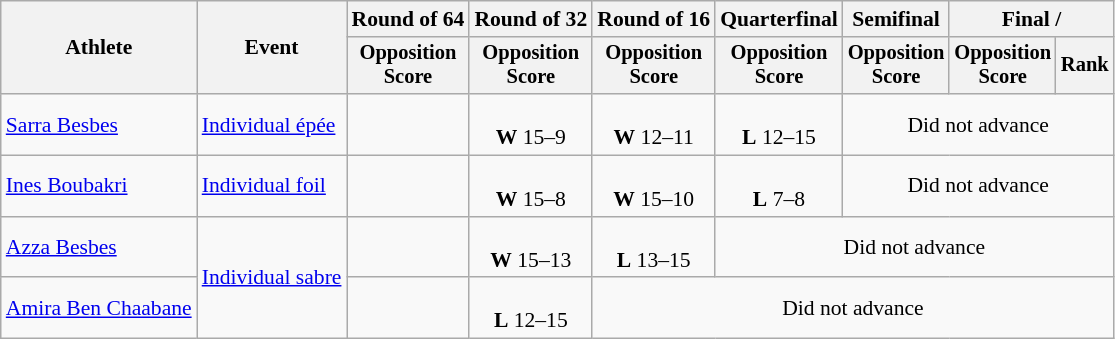<table class="wikitable" style="font-size:90%">
<tr>
<th rowspan="2">Athlete</th>
<th rowspan="2">Event</th>
<th>Round of 64</th>
<th>Round of 32</th>
<th>Round of 16</th>
<th>Quarterfinal</th>
<th>Semifinal</th>
<th colspan=2>Final / </th>
</tr>
<tr style="font-size:95%">
<th>Opposition <br> Score</th>
<th>Opposition <br> Score</th>
<th>Opposition <br> Score</th>
<th>Opposition <br> Score</th>
<th>Opposition <br> Score</th>
<th>Opposition <br> Score</th>
<th>Rank</th>
</tr>
<tr align=center>
<td align=left><a href='#'>Sarra Besbes</a></td>
<td align=left><a href='#'>Individual épée</a></td>
<td></td>
<td><br><strong>W</strong> 15–9</td>
<td><br><strong>W</strong> 12–11</td>
<td><br><strong>L</strong> 12–15</td>
<td colspan=3>Did not advance</td>
</tr>
<tr align=center>
<td align=left><a href='#'>Ines Boubakri</a></td>
<td align=left><a href='#'>Individual foil</a></td>
<td></td>
<td><br><strong>W</strong> 15–8</td>
<td><br><strong>W</strong> 15–10</td>
<td><br><strong>L</strong> 7–8</td>
<td colspan=3>Did not advance</td>
</tr>
<tr align=center>
<td align=left><a href='#'>Azza Besbes</a></td>
<td align=left rowspan=2><a href='#'>Individual sabre</a></td>
<td></td>
<td><br><strong>W</strong> 15–13</td>
<td><br><strong>L</strong> 13–15</td>
<td colspan=4>Did not advance</td>
</tr>
<tr align=center>
<td align=left><a href='#'>Amira Ben Chaabane</a></td>
<td></td>
<td><br><strong>L</strong> 12–15</td>
<td colspan=5>Did not advance</td>
</tr>
</table>
